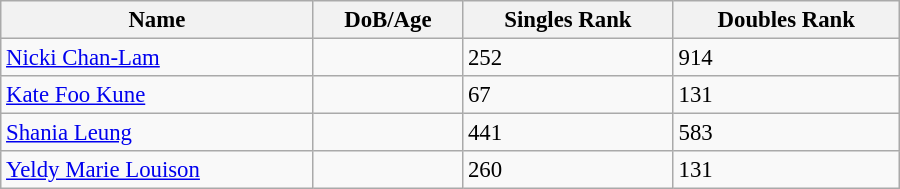<table class="wikitable"  style="width:600px; font-size:95%;">
<tr>
<th align="left">Name</th>
<th align="left">DoB/Age</th>
<th align="left">Singles Rank</th>
<th align="left">Doubles Rank</th>
</tr>
<tr>
<td><a href='#'>Nicki Chan-Lam</a></td>
<td></td>
<td>252</td>
<td>914</td>
</tr>
<tr>
<td><a href='#'>Kate Foo Kune</a></td>
<td></td>
<td>67</td>
<td>131</td>
</tr>
<tr>
<td><a href='#'>Shania Leung</a></td>
<td></td>
<td>441</td>
<td>583</td>
</tr>
<tr>
<td><a href='#'>Yeldy Marie Louison</a></td>
<td></td>
<td>260</td>
<td>131</td>
</tr>
</table>
